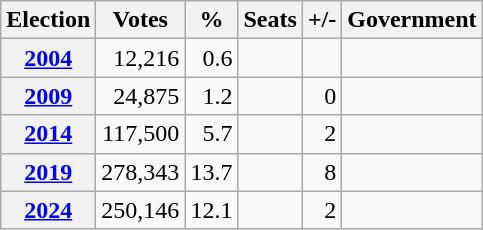<table class="wikitable" style="text-align:right;">
<tr>
<th>Election</th>
<th>Votes</th>
<th>%</th>
<th>Seats</th>
<th>+/-</th>
<th>Government</th>
</tr>
<tr>
<th><a href='#'>2004</a></th>
<td>12,216</td>
<td>0.6</td>
<td></td>
<td></td>
<td></td>
</tr>
<tr>
<th><a href='#'>2009</a></th>
<td>24,875</td>
<td>1.2</td>
<td></td>
<td> 0</td>
<td></td>
</tr>
<tr>
<th><a href='#'>2014</a></th>
<td>117,500</td>
<td>5.7</td>
<td></td>
<td> 2</td>
<td></td>
</tr>
<tr>
<th><a href='#'>2019</a></th>
<td>278,343</td>
<td>13.7</td>
<td></td>
<td> 8</td>
<td></td>
</tr>
<tr>
<th><a href='#'>2024</a></th>
<td>250,146</td>
<td>12.1</td>
<td></td>
<td> 2</td>
<td></td>
</tr>
</table>
